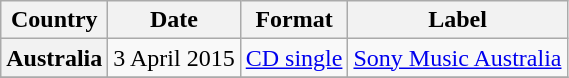<table class="wikitable plainrowheaders">
<tr>
<th scope="col">Country</th>
<th scope="col">Date</th>
<th scope="col">Format</th>
<th scope="col">Label</th>
</tr>
<tr>
<th scope="row">Australia</th>
<td>3 April 2015</td>
<td><a href='#'>CD single</a></td>
<td><a href='#'>Sony Music Australia</a></td>
</tr>
<tr>
</tr>
</table>
